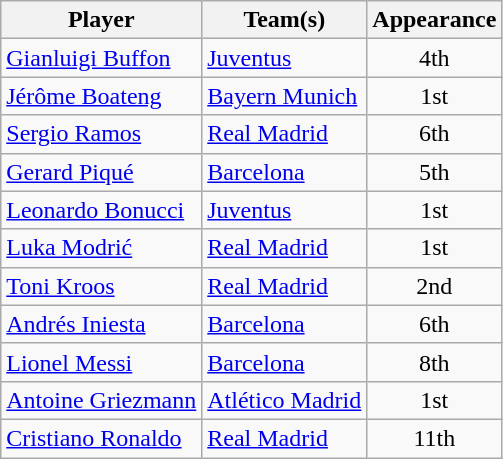<table class="wikitable">
<tr>
<th>Player</th>
<th>Team(s)</th>
<th>Appearance</th>
</tr>
<tr>
<td> <a href='#'>Gianluigi Buffon</a></td>
<td> <a href='#'>Juventus</a></td>
<td style="text-align:center;">4th</td>
</tr>
<tr>
<td> <a href='#'>Jérôme Boateng</a></td>
<td> <a href='#'>Bayern Munich</a></td>
<td style="text-align:center;">1st</td>
</tr>
<tr>
<td> <a href='#'>Sergio Ramos</a></td>
<td> <a href='#'>Real Madrid</a></td>
<td style="text-align:center;">6th</td>
</tr>
<tr>
<td> <a href='#'>Gerard Piqué</a></td>
<td> <a href='#'>Barcelona</a></td>
<td style="text-align:center;">5th</td>
</tr>
<tr>
<td> <a href='#'>Leonardo Bonucci</a></td>
<td> <a href='#'>Juventus</a></td>
<td style="text-align:center;">1st</td>
</tr>
<tr>
<td> <a href='#'>Luka Modrić</a></td>
<td> <a href='#'>Real Madrid</a></td>
<td style="text-align:center;">1st</td>
</tr>
<tr>
<td> <a href='#'>Toni Kroos</a></td>
<td> <a href='#'>Real Madrid</a></td>
<td style="text-align:center;">2nd</td>
</tr>
<tr>
<td> <a href='#'>Andrés Iniesta</a></td>
<td> <a href='#'>Barcelona</a></td>
<td style="text-align:center;">6th</td>
</tr>
<tr>
<td> <a href='#'>Lionel Messi</a></td>
<td> <a href='#'>Barcelona</a></td>
<td style="text-align:center;">8th</td>
</tr>
<tr>
<td> <a href='#'>Antoine Griezmann</a></td>
<td> <a href='#'>Atlético Madrid</a></td>
<td style="text-align:center;">1st</td>
</tr>
<tr>
<td> <a href='#'>Cristiano Ronaldo</a></td>
<td> <a href='#'>Real Madrid</a></td>
<td style="text-align:center;">11th</td>
</tr>
</table>
